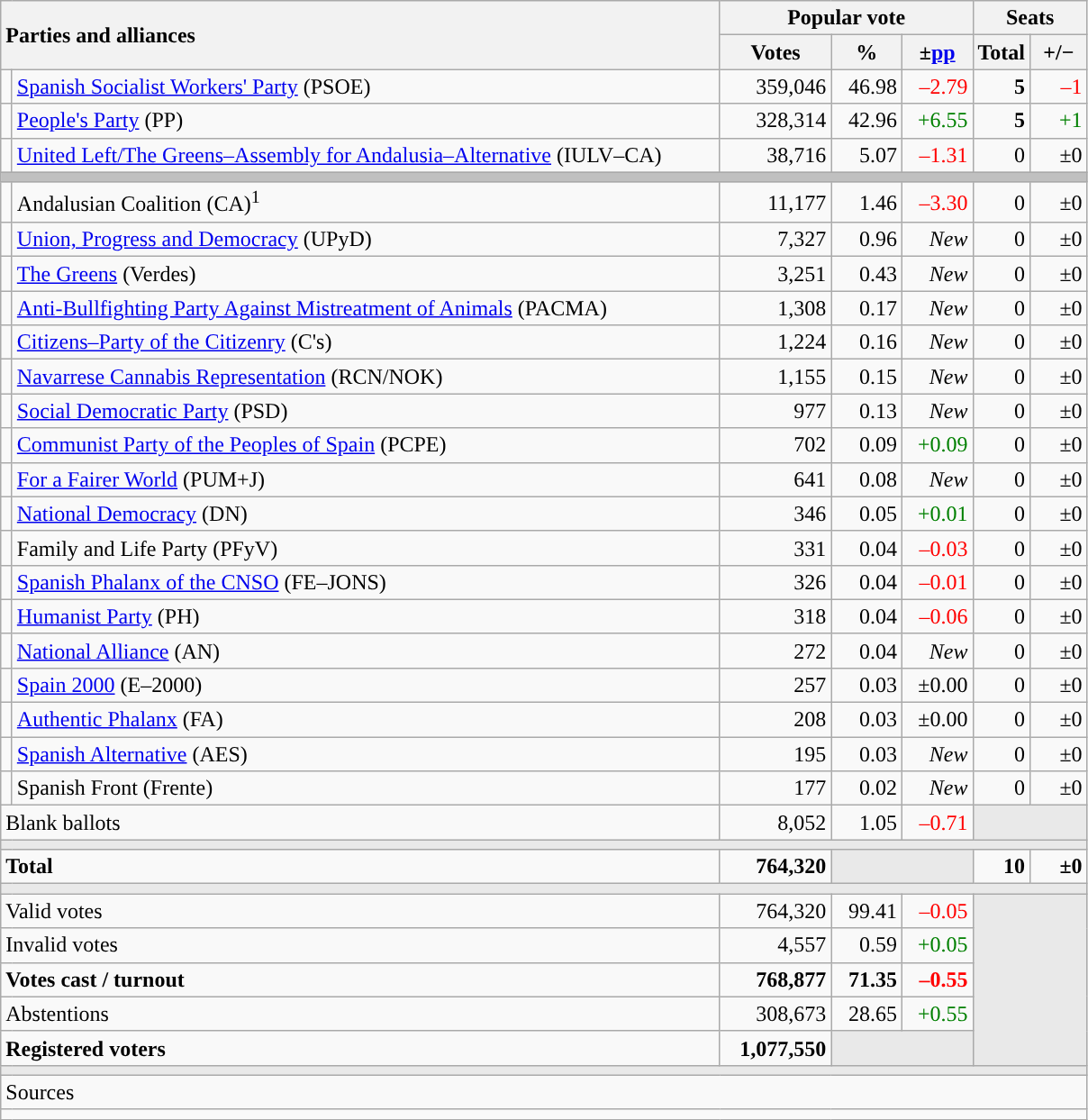<table class="wikitable" style="text-align:right;">
<tr>
<th style="text-align:left;" rowspan="2" colspan="2" width="525">Parties and alliances</th>
<th colspan="3">Popular vote</th>
<th colspan="2">Seats</th>
</tr>
<tr>
<th width="75">Votes</th>
<th width="45">%</th>
<th width="45">±<a href='#'>pp</a></th>
<th width="35">Total</th>
<th width="35">+/−</th>
</tr>
<tr>
<td width="1" style="color:inherit;background:"></td>
<td align="left"><a href='#'>Spanish Socialist Workers' Party</a> (PSOE)</td>
<td>359,046</td>
<td>46.98</td>
<td style="color:red;">–2.79</td>
<td><strong>5</strong></td>
<td style="color:red;">–1</td>
</tr>
<tr>
<td style="color:inherit;background:"></td>
<td align="left"><a href='#'>People's Party</a> (PP)</td>
<td>328,314</td>
<td>42.96</td>
<td style="color:green;">+6.55</td>
<td><strong>5</strong></td>
<td style="color:green;">+1</td>
</tr>
<tr>
<td style="color:inherit;background:"></td>
<td align="left"><a href='#'>United Left/The Greens–Assembly for Andalusia–Alternative</a> (IULV–CA)</td>
<td>38,716</td>
<td>5.07</td>
<td style="color:red;">–1.31</td>
<td>0</td>
<td>±0</td>
</tr>
<tr>
<td colspan="7" bgcolor="#C0C0C0"></td>
</tr>
<tr>
<td style="color:inherit;background:"></td>
<td align="left">Andalusian Coalition (CA)<sup>1</sup></td>
<td>11,177</td>
<td>1.46</td>
<td style="color:red;">–3.30</td>
<td>0</td>
<td>±0</td>
</tr>
<tr>
<td style="color:inherit;background:"></td>
<td align="left"><a href='#'>Union, Progress and Democracy</a> (UPyD)</td>
<td>7,327</td>
<td>0.96</td>
<td><em>New</em></td>
<td>0</td>
<td>±0</td>
</tr>
<tr>
<td style="color:inherit;background:"></td>
<td align="left"><a href='#'>The Greens</a> (Verdes)</td>
<td>3,251</td>
<td>0.43</td>
<td><em>New</em></td>
<td>0</td>
<td>±0</td>
</tr>
<tr>
<td style="color:inherit;background:"></td>
<td align="left"><a href='#'>Anti-Bullfighting Party Against Mistreatment of Animals</a> (PACMA)</td>
<td>1,308</td>
<td>0.17</td>
<td><em>New</em></td>
<td>0</td>
<td>±0</td>
</tr>
<tr>
<td style="color:inherit;background:"></td>
<td align="left"><a href='#'>Citizens–Party of the Citizenry</a> (C's)</td>
<td>1,224</td>
<td>0.16</td>
<td><em>New</em></td>
<td>0</td>
<td>±0</td>
</tr>
<tr>
<td style="color:inherit;background:"></td>
<td align="left"><a href='#'>Navarrese Cannabis Representation</a> (RCN/NOK)</td>
<td>1,155</td>
<td>0.15</td>
<td><em>New</em></td>
<td>0</td>
<td>±0</td>
</tr>
<tr>
<td style="color:inherit;background:"></td>
<td align="left"><a href='#'>Social Democratic Party</a> (PSD)</td>
<td>977</td>
<td>0.13</td>
<td><em>New</em></td>
<td>0</td>
<td>±0</td>
</tr>
<tr>
<td style="color:inherit;background:"></td>
<td align="left"><a href='#'>Communist Party of the Peoples of Spain</a> (PCPE)</td>
<td>702</td>
<td>0.09</td>
<td style="color:green;">+0.09</td>
<td>0</td>
<td>±0</td>
</tr>
<tr>
<td style="color:inherit;background:"></td>
<td align="left"><a href='#'>For a Fairer World</a> (PUM+J)</td>
<td>641</td>
<td>0.08</td>
<td><em>New</em></td>
<td>0</td>
<td>±0</td>
</tr>
<tr>
<td style="color:inherit;background:"></td>
<td align="left"><a href='#'>National Democracy</a> (DN)</td>
<td>346</td>
<td>0.05</td>
<td style="color:green;">+0.01</td>
<td>0</td>
<td>±0</td>
</tr>
<tr>
<td style="color:inherit;background:"></td>
<td align="left">Family and Life Party (PFyV)</td>
<td>331</td>
<td>0.04</td>
<td style="color:red;">–0.03</td>
<td>0</td>
<td>±0</td>
</tr>
<tr>
<td style="color:inherit;background:"></td>
<td align="left"><a href='#'>Spanish Phalanx of the CNSO</a> (FE–JONS)</td>
<td>326</td>
<td>0.04</td>
<td style="color:red;">–0.01</td>
<td>0</td>
<td>±0</td>
</tr>
<tr>
<td style="color:inherit;background:"></td>
<td align="left"><a href='#'>Humanist Party</a> (PH)</td>
<td>318</td>
<td>0.04</td>
<td style="color:red;">–0.06</td>
<td>0</td>
<td>±0</td>
</tr>
<tr>
<td style="color:inherit;background:"></td>
<td align="left"><a href='#'>National Alliance</a> (AN)</td>
<td>272</td>
<td>0.04</td>
<td><em>New</em></td>
<td>0</td>
<td>±0</td>
</tr>
<tr>
<td style="color:inherit;background:"></td>
<td align="left"><a href='#'>Spain 2000</a> (E–2000)</td>
<td>257</td>
<td>0.03</td>
<td>±0.00</td>
<td>0</td>
<td>±0</td>
</tr>
<tr>
<td style="color:inherit;background:"></td>
<td align="left"><a href='#'>Authentic Phalanx</a> (FA)</td>
<td>208</td>
<td>0.03</td>
<td>±0.00</td>
<td>0</td>
<td>±0</td>
</tr>
<tr>
<td style="color:inherit;background:"></td>
<td align="left"><a href='#'>Spanish Alternative</a> (AES)</td>
<td>195</td>
<td>0.03</td>
<td><em>New</em></td>
<td>0</td>
<td>±0</td>
</tr>
<tr>
<td style="color:inherit;background:"></td>
<td align="left">Spanish Front (Frente)</td>
<td>177</td>
<td>0.02</td>
<td><em>New</em></td>
<td>0</td>
<td>±0</td>
</tr>
<tr>
<td align="left" colspan="2">Blank ballots</td>
<td>8,052</td>
<td>1.05</td>
<td style="color:red;">–0.71</td>
<td bgcolor="#E9E9E9" colspan="2"></td>
</tr>
<tr>
<td colspan="7" bgcolor="#E9E9E9"></td>
</tr>
<tr style="font-weight:bold;">
<td align="left" colspan="2">Total</td>
<td>764,320</td>
<td bgcolor="#E9E9E9" colspan="2"></td>
<td>10</td>
<td>±0</td>
</tr>
<tr>
<td colspan="7" bgcolor="#E9E9E9"></td>
</tr>
<tr>
<td align="left" colspan="2">Valid votes</td>
<td>764,320</td>
<td>99.41</td>
<td style="color:red;">–0.05</td>
<td bgcolor="#E9E9E9" colspan="2" rowspan="5"></td>
</tr>
<tr>
<td align="left" colspan="2">Invalid votes</td>
<td>4,557</td>
<td>0.59</td>
<td style="color:green;">+0.05</td>
</tr>
<tr style="font-weight:bold;">
<td align="left" colspan="2">Votes cast / turnout</td>
<td>768,877</td>
<td>71.35</td>
<td style="color:red;">–0.55</td>
</tr>
<tr>
<td align="left" colspan="2">Abstentions</td>
<td>308,673</td>
<td>28.65</td>
<td style="color:green;">+0.55</td>
</tr>
<tr style="font-weight:bold;">
<td align="left" colspan="2">Registered voters</td>
<td>1,077,550</td>
<td bgcolor="#E9E9E9" colspan="2"></td>
</tr>
<tr>
<td colspan="7" bgcolor="#E9E9E9"></td>
</tr>
<tr>
<td align="left" colspan="7">Sources</td>
</tr>
<tr>
<td colspan="7" style="text-align:left; max-width:790px;"></td>
</tr>
</table>
